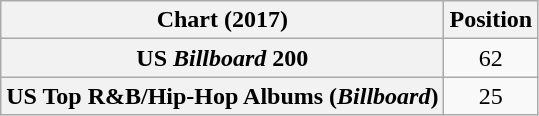<table class="wikitable sortable plainrowheaders" style="text-align:center">
<tr>
<th scope="col">Chart (2017)</th>
<th scope="col">Position</th>
</tr>
<tr>
<th scope="row">US <em>Billboard</em> 200</th>
<td>62</td>
</tr>
<tr>
<th scope="row">US Top R&B/Hip-Hop Albums (<em>Billboard</em>)</th>
<td>25</td>
</tr>
</table>
